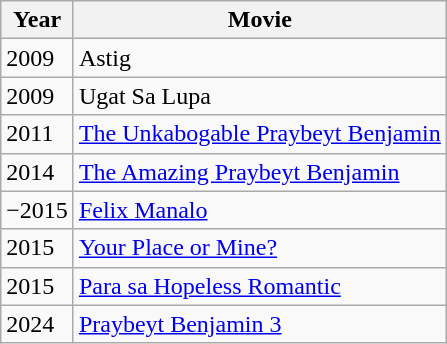<table class="wikitable">
<tr>
<th>Year</th>
<th>Movie</th>
</tr>
<tr>
<td>2009</td>
<td>Astig</td>
</tr>
<tr>
<td>2009</td>
<td>Ugat Sa Lupa</td>
</tr>
<tr>
<td>2011</td>
<td><a href='#'>The Unkabogable Praybeyt Benjamin</a></td>
</tr>
<tr>
<td>2014</td>
<td><a href='#'>The Amazing Praybeyt Benjamin</a></td>
</tr>
<tr>
<td>−2015</td>
<td><a href='#'>Felix Manalo</a></td>
</tr>
<tr>
<td>2015</td>
<td><a href='#'>Your Place or Mine?</a></td>
</tr>
<tr>
<td>2015</td>
<td><a href='#'>Para sa Hopeless Romantic</a></td>
</tr>
<tr>
<td>2024</td>
<td><a href='#'>Praybeyt Benjamin 3</a></td>
</tr>
</table>
